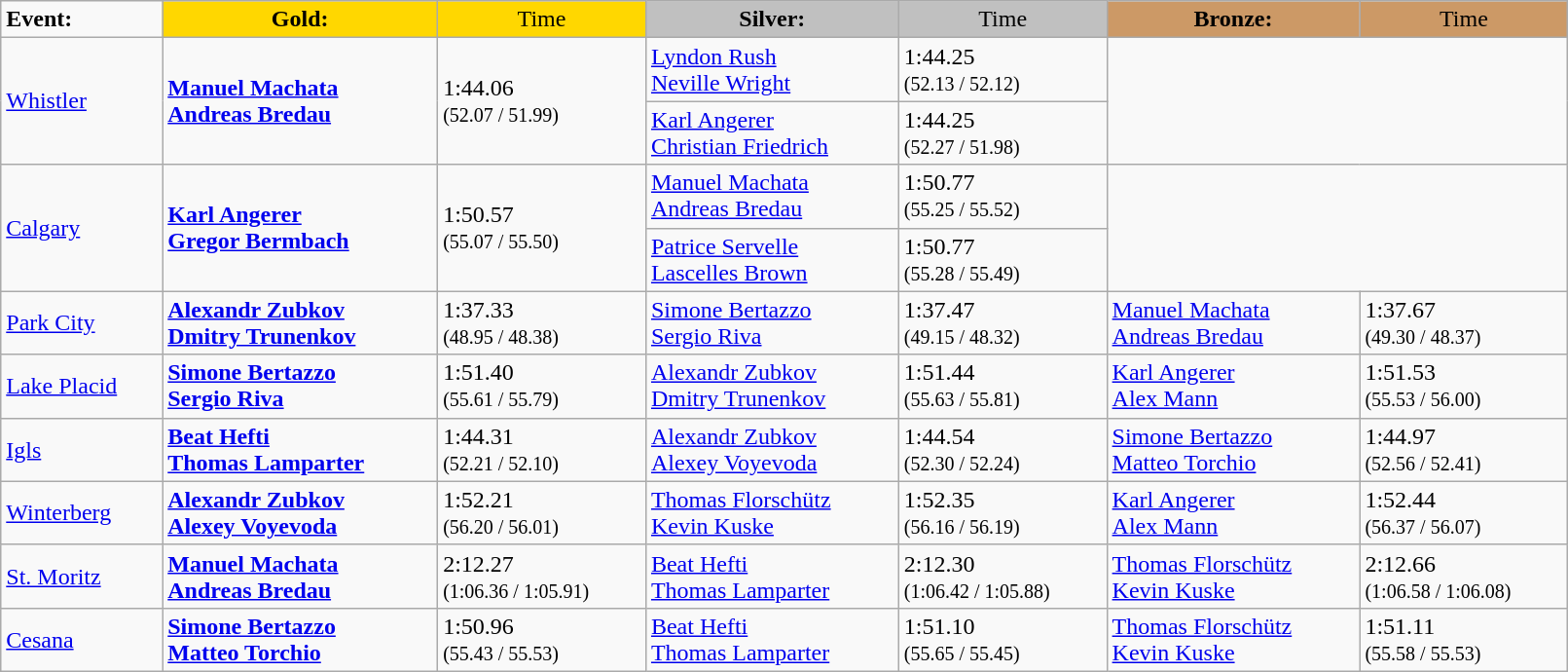<table class="wikitable" width=85%>
<tr>
<td><strong>Event:</strong></td>
<td style="text-align:center;background-color:gold;"><strong>Gold:</strong></td>
<td style="text-align:center;background-color:gold;">Time</td>
<td style="text-align:center;background-color:silver;"><strong>Silver:</strong></td>
<td style="text-align:center;background-color:silver;">Time</td>
<td style="text-align:center;background-color:#CC9966;"><strong>Bronze:</strong></td>
<td style="text-align:center;background-color:#CC9966;">Time</td>
</tr>
<tr>
<td rowspan="2"><a href='#'>Whistler</a></td>
<td rowspan="2"><strong><a href='#'>Manuel Machata</a><br><a href='#'>Andreas Bredau</a> <br><small></small></strong></td>
<td rowspan="2">1:44.06 <br><small>(52.07 / 51.99)</small></td>
<td><a href='#'>Lyndon Rush</a><br><a href='#'>Neville Wright</a> <br><small></small></td>
<td>1:44.25<br><small>(52.13 / 52.12)</small></td>
<td rowspan="2" colspan="2"></td>
</tr>
<tr>
<td><a href='#'>Karl Angerer</a><br><a href='#'>Christian Friedrich</a><br><small></small></td>
<td>1:44.25<br><small>(52.27 / 51.98)</small></td>
</tr>
<tr>
<td rowspan="2"><a href='#'>Calgary</a></td>
<td rowspan="2"><strong><a href='#'>Karl Angerer</a><br><a href='#'>Gregor Bermbach</a><small><br></small></strong></td>
<td rowspan="2">1:50.57 <br><small>(55.07 / 55.50)</small></td>
<td><a href='#'>Manuel Machata</a><br><a href='#'>Andreas Bredau</a> <br><small></small></td>
<td>1:50.77 <br><small>(55.25 / 55.52)</small></td>
<td rowspan="2" colspan="2"></td>
</tr>
<tr>
<td><a href='#'>Patrice Servelle</a><br><a href='#'>Lascelles Brown</a><br><small></small></td>
<td>1:50.77<br><small>(55.28 / 55.49)</small></td>
</tr>
<tr>
<td><a href='#'>Park City</a></td>
<td><strong><a href='#'>Alexandr Zubkov</a><br><a href='#'>Dmitry Trunenkov</a><small><br></small></strong></td>
<td>1:37.33 <br><small>(48.95 / 48.38)</small></td>
<td><a href='#'>Simone Bertazzo</a><br><a href='#'>Sergio Riva</a><small><br></small></td>
<td>1:37.47 <br><small>(49.15 / 48.32)</small></td>
<td><a href='#'>Manuel Machata</a><br><a href='#'>Andreas Bredau</a> <br><small></small></td>
<td>1:37.67 <br><small>(49.30 / 48.37)</small></td>
</tr>
<tr>
<td><a href='#'>Lake Placid</a></td>
<td><strong><a href='#'>Simone Bertazzo</a><br><a href='#'>Sergio Riva</a><small><br></small></strong></td>
<td>1:51.40 <br><small>(55.61 / 55.79)</small></td>
<td><a href='#'>Alexandr Zubkov</a><br><a href='#'>Dmitry Trunenkov</a><small><br></small></td>
<td>1:51.44  <br><small>(55.63 / 55.81)</small></td>
<td><a href='#'>Karl Angerer</a><br><a href='#'>Alex Mann</a><small><br></small></td>
<td>1:51.53 <br><small>(55.53 / 56.00)</small></td>
</tr>
<tr>
<td><a href='#'>Igls</a></td>
<td><strong><a href='#'>Beat Hefti</a><br><a href='#'>Thomas Lamparter</a><small><br></small></strong></td>
<td>1:44.31 <br><small>(52.21 / 52.10)</small></td>
<td><a href='#'>Alexandr Zubkov</a><br><a href='#'>Alexey Voyevoda</a><small><br></small></td>
<td>1:44.54  <br><small>(52.30 / 52.24)</small></td>
<td><a href='#'>Simone Bertazzo</a><br><a href='#'>Matteo Torchio</a><small><br></small></td>
<td>1:44.97 <br><small>(52.56 / 52.41)</small></td>
</tr>
<tr>
<td><a href='#'>Winterberg</a></td>
<td><strong><a href='#'>Alexandr Zubkov</a><br><a href='#'>Alexey Voyevoda</a><small><br></small></strong></td>
<td>1:52.21 <br><small>(56.20 / 56.01)</small></td>
<td><a href='#'>Thomas Florschütz</a><br><a href='#'>Kevin Kuske</a><small><br></small></td>
<td>1:52.35 <br><small>(56.16 / 56.19)</small></td>
<td><a href='#'>Karl Angerer</a><br><a href='#'>Alex Mann</a><small><br></small></td>
<td>1:52.44 <br><small>(56.37 / 56.07)</small></td>
</tr>
<tr>
<td><a href='#'>St. Moritz</a></td>
<td><strong><a href='#'>Manuel Machata</a><br><a href='#'>Andreas Bredau</a> <br><small></small></strong></td>
<td>2:12.27 <br><small>(1:06.36 / 1:05.91)</small></td>
<td><a href='#'>Beat Hefti</a><br><a href='#'>Thomas Lamparter</a><small><br></small></td>
<td>2:12.30 <br><small>(1:06.42 / 1:05.88)</small></td>
<td><a href='#'>Thomas Florschütz</a><br><a href='#'>Kevin Kuske</a><small><br></small></td>
<td>2:12.66 <br><small>(1:06.58 / 1:06.08)</small></td>
</tr>
<tr>
<td><a href='#'>Cesana</a></td>
<td><strong><a href='#'>Simone Bertazzo</a><br><a href='#'>Matteo Torchio</a><small><br></small></strong></td>
<td>1:50.96 <br><small>(55.43 / 55.53)</small></td>
<td><a href='#'>Beat Hefti</a><br><a href='#'>Thomas Lamparter</a><small><br></small></td>
<td>1:51.10 <br><small>(55.65 / 55.45)</small></td>
<td><a href='#'>Thomas Florschütz</a><br><a href='#'>Kevin Kuske</a><small><br></small></td>
<td>1:51.11 <br><small>(55.58 / 55.53)</small></td>
</tr>
</table>
